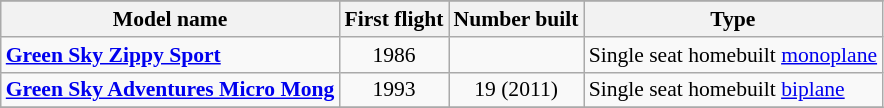<table class="wikitable" align=center style="font-size:90%;">
<tr>
</tr>
<tr style="background:#efefef;">
<th>Model name</th>
<th>First flight</th>
<th>Number built</th>
<th>Type</th>
</tr>
<tr>
<td align=left><strong><a href='#'>Green Sky Zippy Sport</a></strong></td>
<td align=center>1986</td>
<td align=center></td>
<td align=left>Single seat homebuilt <a href='#'>monoplane</a></td>
</tr>
<tr>
<td align=left><strong><a href='#'>Green Sky Adventures Micro Mong</a></strong></td>
<td align=center>1993</td>
<td align=center>19 (2011)</td>
<td align=left>Single seat homebuilt <a href='#'>biplane</a></td>
</tr>
<tr>
</tr>
</table>
